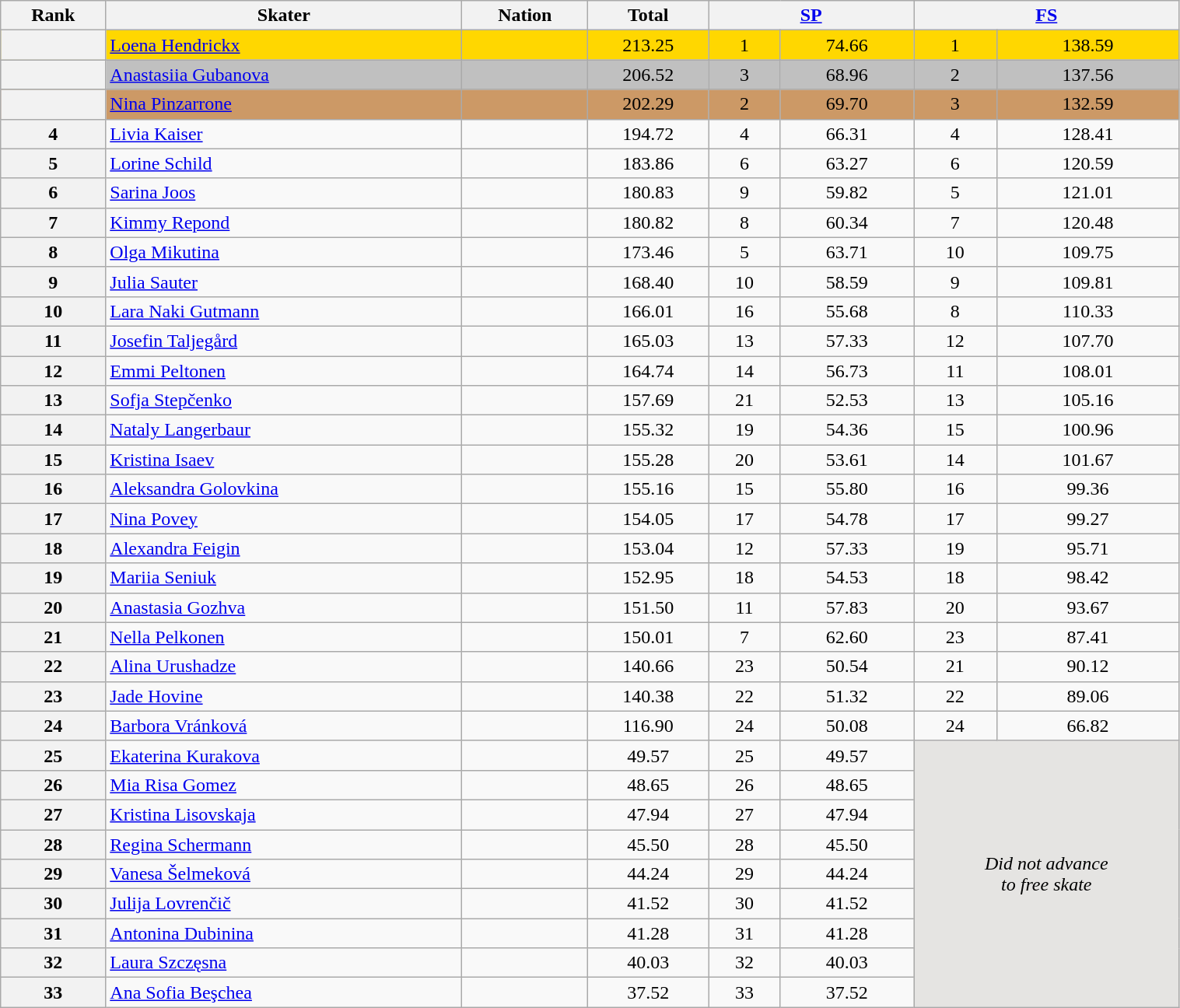<table class="wikitable sortable" style="text-align:center; width:80%">
<tr>
<th scope="col">Rank</th>
<th scope="col">Skater</th>
<th scope="col">Nation</th>
<th scope="col">Total</th>
<th scope="col" colspan="2" width="80px"><a href='#'>SP</a></th>
<th scope="col" colspan="2" width="80px"><a href='#'>FS</a></th>
</tr>
<tr bgcolor="gold">
<th scope="row"></th>
<td align="left"><a href='#'>Loena Hendrickx</a></td>
<td align="left"></td>
<td>213.25</td>
<td>1</td>
<td>74.66</td>
<td>1</td>
<td>138.59</td>
</tr>
<tr bgcolor="silver">
<th scope="row"></th>
<td align="left"><a href='#'>Anastasiia Gubanova</a></td>
<td align="left"></td>
<td>206.52</td>
<td>3</td>
<td>68.96</td>
<td>2</td>
<td>137.56</td>
</tr>
<tr bgcolor="#cc9966">
<th scope="row"></th>
<td align="left"><a href='#'>Nina Pinzarrone</a></td>
<td align="left"></td>
<td>202.29</td>
<td>2</td>
<td>69.70</td>
<td>3</td>
<td>132.59</td>
</tr>
<tr>
<th scope="row">4</th>
<td align="left"><a href='#'>Livia Kaiser</a></td>
<td align="left"></td>
<td>194.72</td>
<td>4</td>
<td>66.31</td>
<td>4</td>
<td>128.41</td>
</tr>
<tr>
<th scope="row">5</th>
<td align="left"><a href='#'>Lorine Schild</a></td>
<td align="left"></td>
<td>183.86</td>
<td>6</td>
<td>63.27</td>
<td>6</td>
<td>120.59</td>
</tr>
<tr>
<th scope="row">6</th>
<td align="left"><a href='#'>Sarina Joos</a></td>
<td align="left"></td>
<td>180.83</td>
<td>9</td>
<td>59.82</td>
<td>5</td>
<td>121.01</td>
</tr>
<tr>
<th scope="row">7</th>
<td align="left"><a href='#'>Kimmy Repond</a></td>
<td align="left"></td>
<td>180.82</td>
<td>8</td>
<td>60.34</td>
<td>7</td>
<td>120.48</td>
</tr>
<tr>
<th scope="row">8</th>
<td align="left"><a href='#'>Olga Mikutina</a></td>
<td align="left"></td>
<td>173.46</td>
<td>5</td>
<td>63.71</td>
<td>10</td>
<td>109.75</td>
</tr>
<tr>
<th scope="row">9</th>
<td align="left"><a href='#'>Julia Sauter</a></td>
<td align="left"></td>
<td>168.40</td>
<td>10</td>
<td>58.59</td>
<td>9</td>
<td>109.81</td>
</tr>
<tr>
<th scope="row">10</th>
<td align="left"><a href='#'>Lara Naki Gutmann</a></td>
<td align="left"></td>
<td>166.01</td>
<td>16</td>
<td>55.68</td>
<td>8</td>
<td>110.33</td>
</tr>
<tr>
<th scope="row">11</th>
<td align="left"><a href='#'>Josefin Taljegård</a></td>
<td align="left"></td>
<td>165.03</td>
<td>13</td>
<td>57.33</td>
<td>12</td>
<td>107.70</td>
</tr>
<tr>
<th scope="row">12</th>
<td align="left"><a href='#'>Emmi Peltonen</a></td>
<td align="left"></td>
<td>164.74</td>
<td>14</td>
<td>56.73</td>
<td>11</td>
<td>108.01</td>
</tr>
<tr>
<th scope="row">13</th>
<td align="left"><a href='#'>Sofja Stepčenko</a></td>
<td align="left"></td>
<td>157.69</td>
<td>21</td>
<td>52.53</td>
<td>13</td>
<td>105.16</td>
</tr>
<tr>
<th scope="row">14</th>
<td align="left"><a href='#'>Nataly Langerbaur</a></td>
<td align="left"></td>
<td>155.32</td>
<td>19</td>
<td>54.36</td>
<td>15</td>
<td>100.96</td>
</tr>
<tr>
<th scope="row">15</th>
<td align="left"><a href='#'>Kristina Isaev</a></td>
<td align="left"></td>
<td>155.28</td>
<td>20</td>
<td>53.61</td>
<td>14</td>
<td>101.67</td>
</tr>
<tr>
<th scope="row">16</th>
<td align="left"><a href='#'>Aleksandra Golovkina</a></td>
<td align="left"></td>
<td>155.16</td>
<td>15</td>
<td>55.80</td>
<td>16</td>
<td>99.36</td>
</tr>
<tr>
<th scope="row">17</th>
<td align="left"><a href='#'>Nina Povey</a></td>
<td align="left"></td>
<td>154.05</td>
<td>17</td>
<td>54.78</td>
<td>17</td>
<td>99.27</td>
</tr>
<tr>
<th scope="row">18</th>
<td align="left"><a href='#'>Alexandra Feigin</a></td>
<td align="left"></td>
<td>153.04</td>
<td>12</td>
<td>57.33</td>
<td>19</td>
<td>95.71</td>
</tr>
<tr>
<th scope="row">19</th>
<td align="left"><a href='#'>Mariia Seniuk</a></td>
<td align="left"></td>
<td>152.95</td>
<td>18</td>
<td>54.53</td>
<td>18</td>
<td>98.42</td>
</tr>
<tr>
<th scope="row">20</th>
<td align="left"><a href='#'>Anastasia Gozhva</a></td>
<td align="left"></td>
<td>151.50</td>
<td>11</td>
<td>57.83</td>
<td>20</td>
<td>93.67</td>
</tr>
<tr>
<th scope="row">21</th>
<td align="left"><a href='#'>Nella Pelkonen</a></td>
<td align="left"></td>
<td>150.01</td>
<td>7</td>
<td>62.60</td>
<td>23</td>
<td>87.41</td>
</tr>
<tr>
<th scope="row">22</th>
<td align="left"><a href='#'>Alina Urushadze</a></td>
<td align="left"></td>
<td>140.66</td>
<td>23</td>
<td>50.54</td>
<td>21</td>
<td>90.12</td>
</tr>
<tr>
<th scope="row">23</th>
<td align="left"><a href='#'>Jade Hovine</a></td>
<td align="left"></td>
<td>140.38</td>
<td>22</td>
<td>51.32</td>
<td>22</td>
<td>89.06</td>
</tr>
<tr>
<th scope="row">24</th>
<td align="left"><a href='#'>Barbora Vránková</a></td>
<td align="left"></td>
<td>116.90</td>
<td>24</td>
<td>50.08</td>
<td>24</td>
<td>66.82</td>
</tr>
<tr>
<th scope="row">25</th>
<td align="left"><a href='#'>Ekaterina Kurakova</a></td>
<td align="left"></td>
<td>49.57</td>
<td>25</td>
<td>49.57</td>
<td colspan="2" rowspan="9" bgcolor="e5e4e2"><em>Did not advance<br>to free skate</em></td>
</tr>
<tr>
<th scope="row">26</th>
<td align="left"><a href='#'>Mia Risa Gomez</a></td>
<td align="left"></td>
<td>48.65</td>
<td>26</td>
<td>48.65</td>
</tr>
<tr>
<th scope="row">27</th>
<td align="left"><a href='#'>Kristina Lisovskaja</a></td>
<td align="left"></td>
<td>47.94</td>
<td>27</td>
<td>47.94</td>
</tr>
<tr>
<th scope="row">28</th>
<td align="left"><a href='#'>Regina Schermann</a></td>
<td align="left"></td>
<td>45.50</td>
<td>28</td>
<td>45.50</td>
</tr>
<tr>
<th scope="row">29</th>
<td align="left"><a href='#'>Vanesa Šelmeková</a></td>
<td align="left"></td>
<td>44.24</td>
<td>29</td>
<td>44.24</td>
</tr>
<tr>
<th scope="row">30</th>
<td align="left"><a href='#'>Julija Lovrenčič</a></td>
<td align="left"></td>
<td>41.52</td>
<td>30</td>
<td>41.52</td>
</tr>
<tr>
<th scope="row">31</th>
<td align="left"><a href='#'>Antonina Dubinina</a></td>
<td align="left"></td>
<td>41.28</td>
<td>31</td>
<td>41.28</td>
</tr>
<tr>
<th scope="row">32</th>
<td align="left"><a href='#'>Laura Szczęsna</a></td>
<td align="left"></td>
<td>40.03</td>
<td>32</td>
<td>40.03</td>
</tr>
<tr>
<th scope="row">33</th>
<td align="left"><a href='#'>Ana Sofia Beşchea</a></td>
<td align="left"></td>
<td>37.52</td>
<td>33</td>
<td>37.52</td>
</tr>
</table>
